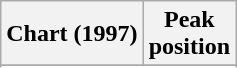<table class="wikitable sortable">
<tr>
<th align="left">Chart (1997)</th>
<th align="center">Peak<br>position</th>
</tr>
<tr>
</tr>
<tr>
</tr>
</table>
